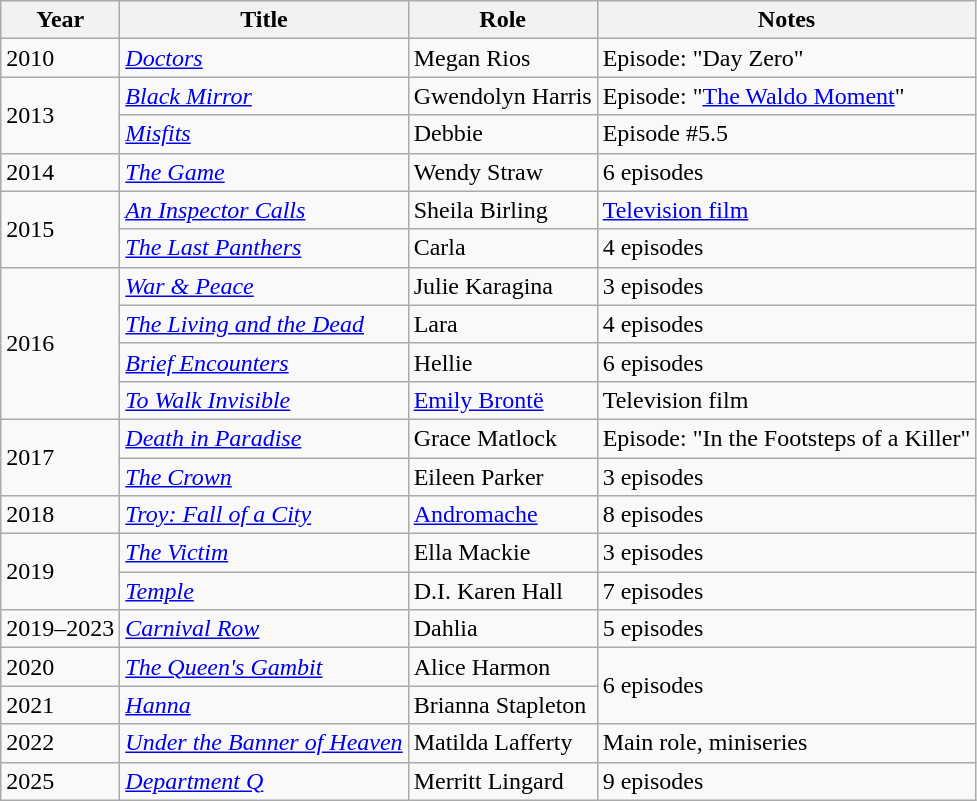<table class="wikitable sortable">
<tr>
<th>Year</th>
<th>Title</th>
<th>Role</th>
<th class="unsortable">Notes</th>
</tr>
<tr>
<td>2010</td>
<td><a href='#'><em>Doctors</em></a></td>
<td>Megan Rios</td>
<td>Episode: "Day Zero"</td>
</tr>
<tr>
<td rowspan="2">2013</td>
<td><em><a href='#'>Black Mirror</a></em></td>
<td>Gwendolyn Harris</td>
<td>Episode: "<a href='#'>The Waldo Moment</a>"</td>
</tr>
<tr>
<td><a href='#'><em>Misfits</em></a></td>
<td>Debbie</td>
<td>Episode #5.5</td>
</tr>
<tr>
<td>2014</td>
<td><a href='#'><em>The Game</em></a></td>
<td>Wendy Straw</td>
<td>6 episodes</td>
</tr>
<tr>
<td rowspan="2">2015</td>
<td><a href='#'><em>An Inspector Calls</em></a></td>
<td>Sheila Birling</td>
<td><a href='#'>Television film</a></td>
</tr>
<tr>
<td><em><a href='#'>The Last Panthers</a></em></td>
<td>Carla</td>
<td>4 episodes</td>
</tr>
<tr>
<td rowspan="4">2016</td>
<td><a href='#'><em>War & Peace</em></a></td>
<td>Julie Karagina</td>
<td>3 episodes</td>
</tr>
<tr>
<td><a href='#'><em>The Living and the Dead</em></a></td>
<td>Lara</td>
<td>4 episodes</td>
</tr>
<tr>
<td><a href='#'><em>Brief Encounters</em></a></td>
<td>Hellie</td>
<td>6 episodes</td>
</tr>
<tr>
<td><em><a href='#'>To Walk Invisible</a></em></td>
<td><a href='#'>Emily Brontë</a></td>
<td>Television film</td>
</tr>
<tr>
<td rowspan="2">2017</td>
<td><a href='#'><em>Death in Paradise</em></a></td>
<td>Grace Matlock</td>
<td>Episode: "In the Footsteps of a Killer"</td>
</tr>
<tr>
<td><a href='#'><em>The Crown</em></a></td>
<td>Eileen Parker</td>
<td>3 episodes</td>
</tr>
<tr>
<td>2018</td>
<td><em><a href='#'>Troy: Fall of a City</a></em></td>
<td><a href='#'>Andromache</a></td>
<td>8 episodes</td>
</tr>
<tr>
<td rowspan="2">2019</td>
<td><a href='#'><em>The Victim</em></a></td>
<td>Ella Mackie</td>
<td>3 episodes</td>
</tr>
<tr>
<td><a href='#'><em>Temple</em></a></td>
<td>D.I. Karen Hall</td>
<td>7 episodes</td>
</tr>
<tr>
<td>2019–2023</td>
<td><em><a href='#'>Carnival Row</a></em></td>
<td>Dahlia</td>
<td>5 episodes</td>
</tr>
<tr>
<td>2020</td>
<td><a href='#'><em>The Queen's Gambit</em></a></td>
<td>Alice Harmon</td>
<td rowspan=2>6 episodes</td>
</tr>
<tr>
<td>2021</td>
<td><a href='#'><em>Hanna</em></a></td>
<td>Brianna Stapleton</td>
</tr>
<tr>
<td>2022</td>
<td><a href='#'><em>Under the Banner of Heaven</em></a></td>
<td>Matilda Lafferty</td>
<td>Main role, miniseries</td>
</tr>
<tr>
<td>2025</td>
<td><em><a href='#'>Department Q</a></em></td>
<td>Merritt Lingard</td>
<td>9 episodes</td>
</tr>
</table>
